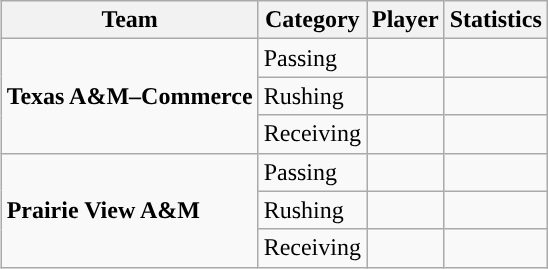<table class="wikitable" style="float: right;">
<tr>
<th>Team</th>
<th>Category</th>
<th>Player</th>
<th>Statistics</th>
</tr>
<tr>
<td rowspan=3><strong>Texas A&M–Commerce</strong></td>
<td>Passing</td>
<td></td>
<td></td>
</tr>
<tr>
<td>Rushing</td>
<td></td>
<td></td>
</tr>
<tr>
<td>Receiving</td>
<td></td>
<td></td>
</tr>
<tr>
<td rowspan=3><strong>Prairie View A&M</strong></td>
<td>Passing</td>
<td></td>
<td></td>
</tr>
<tr>
<td>Rushing</td>
<td></td>
<td></td>
</tr>
<tr>
<td>Receiving</td>
<td></td>
<td></td>
</tr>
</table>
